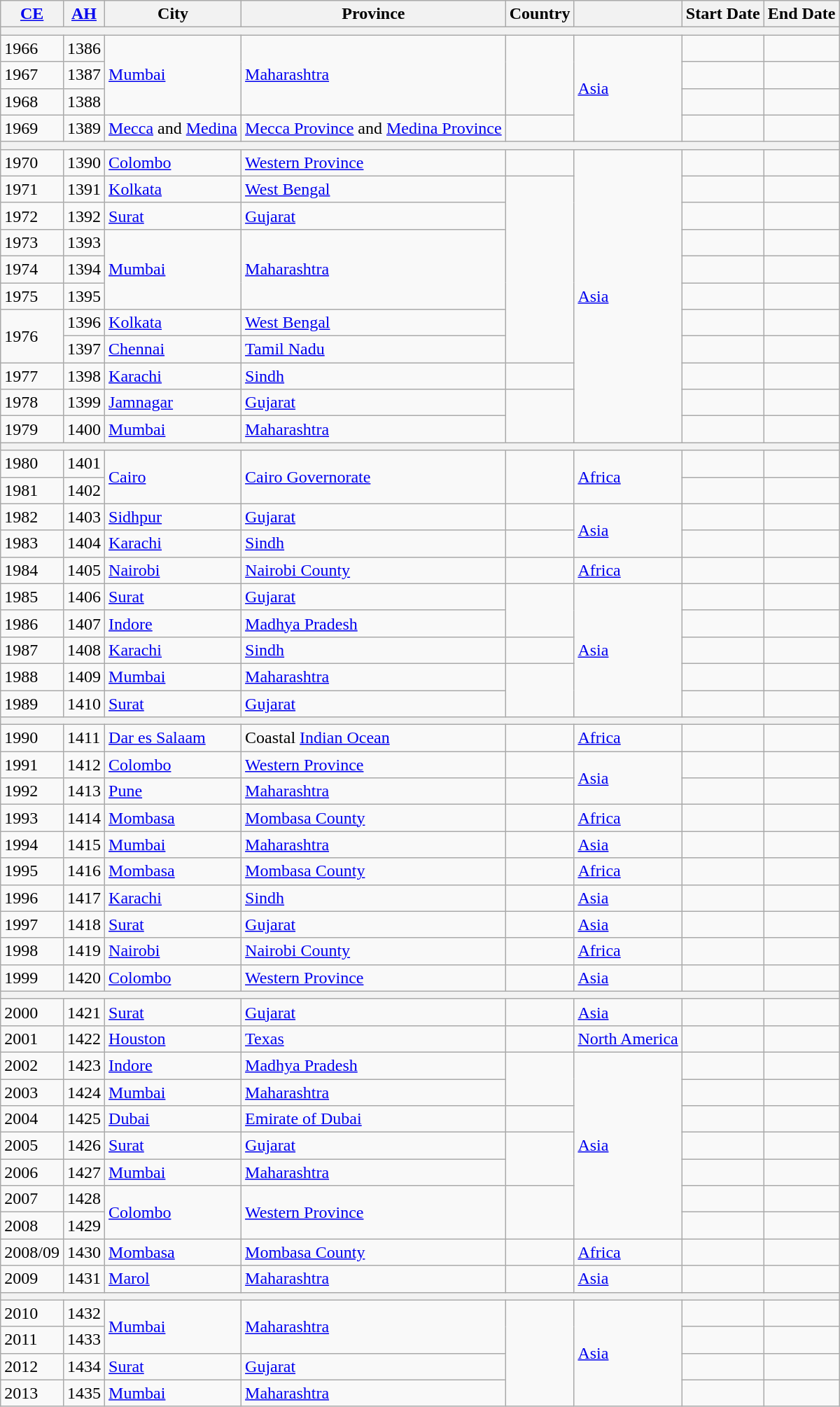<table class="wikitable sortable mw-collapsible mw-collapsed">
<tr>
<th align="center"><a href='#'>CE</a></th>
<th align="center"><a href='#'>AH</a></th>
<th align="center">City</th>
<th align="center">Province</th>
<th align="center">Country</th>
<th align="center" class="unsortable"></th>
<th align="center">Start Date</th>
<th align="center">End Date</th>
</tr>
<tr>
<th colspan="8"></th>
</tr>
<tr>
<td>1966</td>
<td>1386</td>
<td rowspan="3"><a href='#'>Mumbai</a></td>
<td rowspan="3"><a href='#'>Maharashtra</a></td>
<td rowspan="3"></td>
<td rowspan="4"><a href='#'>Asia</a></td>
<td></td>
<td></td>
</tr>
<tr>
<td>1967</td>
<td>1387</td>
<td></td>
<td></td>
</tr>
<tr>
<td>1968</td>
<td>1388</td>
<td></td>
<td></td>
</tr>
<tr>
<td>1969</td>
<td>1389</td>
<td><a href='#'>Mecca</a> and <a href='#'>Medina</a></td>
<td><a href='#'>Mecca Province</a> and <a href='#'>Medina Province</a></td>
<td></td>
<td></td>
<td></td>
</tr>
<tr>
<th colspan="8"></th>
</tr>
<tr>
<td>1970</td>
<td>1390</td>
<td><a href='#'>Colombo</a></td>
<td><a href='#'>Western Province</a></td>
<td></td>
<td rowspan="11"><a href='#'>Asia</a></td>
<td></td>
<td></td>
</tr>
<tr>
<td>1971</td>
<td>1391</td>
<td><a href='#'>Kolkata</a></td>
<td><a href='#'>West Bengal</a></td>
<td rowspan="7"></td>
<td></td>
<td></td>
</tr>
<tr>
<td>1972</td>
<td>1392</td>
<td><a href='#'>Surat</a></td>
<td><a href='#'>Gujarat</a></td>
<td></td>
<td></td>
</tr>
<tr>
<td>1973</td>
<td>1393</td>
<td rowspan="3"><a href='#'>Mumbai</a></td>
<td rowspan="3"><a href='#'>Maharashtra</a></td>
<td></td>
<td></td>
</tr>
<tr>
<td>1974</td>
<td>1394</td>
<td></td>
<td></td>
</tr>
<tr>
<td>1975</td>
<td>1395</td>
<td></td>
<td></td>
</tr>
<tr>
<td rowspan="2">1976</td>
<td>1396</td>
<td><a href='#'>Kolkata</a></td>
<td><a href='#'>West Bengal</a></td>
<td></td>
<td></td>
</tr>
<tr>
<td>1397</td>
<td><a href='#'>Chennai</a></td>
<td><a href='#'>Tamil Nadu</a></td>
<td></td>
<td></td>
</tr>
<tr>
<td>1977</td>
<td>1398</td>
<td><a href='#'>Karachi</a></td>
<td><a href='#'>Sindh</a></td>
<td></td>
<td></td>
<td></td>
</tr>
<tr>
<td>1978</td>
<td>1399</td>
<td><a href='#'>Jamnagar</a></td>
<td><a href='#'>Gujarat</a></td>
<td rowspan="2"></td>
<td></td>
<td></td>
</tr>
<tr>
<td>1979</td>
<td>1400</td>
<td><a href='#'>Mumbai</a></td>
<td><a href='#'>Maharashtra</a></td>
<td></td>
<td></td>
</tr>
<tr>
<th colspan="8"></th>
</tr>
<tr>
<td>1980</td>
<td>1401</td>
<td rowspan="2"><a href='#'>Cairo</a></td>
<td rowspan="2"><a href='#'>Cairo Governorate</a></td>
<td rowspan="2"></td>
<td rowspan="2"><a href='#'>Africa</a></td>
<td></td>
<td></td>
</tr>
<tr>
<td>1981</td>
<td>1402</td>
<td></td>
<td></td>
</tr>
<tr>
<td>1982</td>
<td>1403</td>
<td><a href='#'>Sidhpur</a></td>
<td><a href='#'>Gujarat</a></td>
<td></td>
<td rowspan="2"><a href='#'>Asia</a></td>
<td></td>
<td></td>
</tr>
<tr>
<td>1983</td>
<td>1404</td>
<td><a href='#'>Karachi</a></td>
<td><a href='#'>Sindh</a></td>
<td></td>
<td></td>
<td></td>
</tr>
<tr>
<td>1984</td>
<td>1405</td>
<td><a href='#'>Nairobi</a></td>
<td><a href='#'>Nairobi County</a></td>
<td></td>
<td><a href='#'>Africa</a></td>
<td></td>
<td></td>
</tr>
<tr>
<td>1985</td>
<td>1406</td>
<td><a href='#'>Surat</a></td>
<td><a href='#'>Gujarat</a></td>
<td rowspan="2"></td>
<td rowspan="5"><a href='#'>Asia</a></td>
<td></td>
<td></td>
</tr>
<tr>
<td>1986</td>
<td>1407</td>
<td><a href='#'>Indore</a></td>
<td><a href='#'>Madhya Pradesh</a></td>
<td></td>
<td></td>
</tr>
<tr>
<td>1987</td>
<td>1408</td>
<td><a href='#'>Karachi</a></td>
<td><a href='#'>Sindh</a></td>
<td></td>
<td></td>
<td></td>
</tr>
<tr>
<td>1988</td>
<td>1409</td>
<td><a href='#'>Mumbai</a></td>
<td><a href='#'>Maharashtra</a></td>
<td rowspan="2"></td>
<td></td>
<td></td>
</tr>
<tr>
<td>1989</td>
<td>1410</td>
<td><a href='#'>Surat</a></td>
<td><a href='#'>Gujarat</a></td>
<td></td>
<td></td>
</tr>
<tr>
<th colspan="8"></th>
</tr>
<tr>
<td>1990</td>
<td>1411</td>
<td><a href='#'>Dar es Salaam</a></td>
<td>Coastal <a href='#'>Indian Ocean</a></td>
<td></td>
<td><a href='#'>Africa</a></td>
<td></td>
<td></td>
</tr>
<tr>
<td>1991</td>
<td>1412</td>
<td><a href='#'>Colombo</a></td>
<td><a href='#'>Western Province</a></td>
<td></td>
<td rowspan="2"><a href='#'>Asia</a></td>
<td></td>
<td></td>
</tr>
<tr>
<td>1992</td>
<td>1413</td>
<td><a href='#'>Pune</a></td>
<td><a href='#'>Maharashtra</a></td>
<td></td>
<td></td>
<td></td>
</tr>
<tr>
<td>1993</td>
<td>1414</td>
<td><a href='#'>Mombasa</a></td>
<td><a href='#'>Mombasa County</a></td>
<td></td>
<td><a href='#'>Africa</a></td>
<td></td>
<td></td>
</tr>
<tr>
<td>1994</td>
<td>1415</td>
<td><a href='#'>Mumbai</a></td>
<td><a href='#'>Maharashtra</a></td>
<td></td>
<td><a href='#'>Asia</a></td>
<td></td>
<td></td>
</tr>
<tr>
<td>1995</td>
<td>1416</td>
<td><a href='#'>Mombasa</a></td>
<td><a href='#'>Mombasa County</a></td>
<td></td>
<td><a href='#'>Africa</a></td>
<td></td>
<td></td>
</tr>
<tr>
<td>1996</td>
<td>1417</td>
<td><a href='#'>Karachi</a></td>
<td><a href='#'>Sindh</a></td>
<td></td>
<td><a href='#'>Asia</a></td>
<td></td>
<td></td>
</tr>
<tr>
<td>1997</td>
<td>1418</td>
<td><a href='#'>Surat</a></td>
<td><a href='#'>Gujarat</a></td>
<td></td>
<td><a href='#'>Asia</a></td>
<td></td>
<td></td>
</tr>
<tr>
<td>1998</td>
<td>1419</td>
<td><a href='#'>Nairobi</a></td>
<td><a href='#'>Nairobi County</a></td>
<td></td>
<td><a href='#'>Africa</a></td>
<td></td>
<td></td>
</tr>
<tr>
<td>1999</td>
<td>1420</td>
<td><a href='#'>Colombo</a></td>
<td><a href='#'>Western Province</a></td>
<td></td>
<td rowspan="1"><a href='#'>Asia</a></td>
<td></td>
<td></td>
</tr>
<tr>
<th colspan="8"></th>
</tr>
<tr>
<td>2000</td>
<td>1421</td>
<td><a href='#'>Surat</a></td>
<td><a href='#'>Gujarat</a></td>
<td></td>
<td><a href='#'>Asia</a></td>
<td></td>
<td></td>
</tr>
<tr>
<td>2001</td>
<td>1422</td>
<td><a href='#'>Houston</a></td>
<td><a href='#'>Texas</a></td>
<td></td>
<td><a href='#'>North America</a></td>
<td></td>
<td></td>
</tr>
<tr>
<td>2002</td>
<td>1423</td>
<td><a href='#'>Indore</a></td>
<td><a href='#'>Madhya Pradesh</a></td>
<td rowspan="2"></td>
<td rowspan="7"><a href='#'>Asia</a></td>
<td></td>
<td></td>
</tr>
<tr>
<td>2003</td>
<td>1424</td>
<td><a href='#'>Mumbai</a></td>
<td><a href='#'>Maharashtra</a></td>
<td></td>
<td></td>
</tr>
<tr>
<td>2004</td>
<td>1425</td>
<td><a href='#'>Dubai</a></td>
<td><a href='#'>Emirate of Dubai</a></td>
<td></td>
<td></td>
<td></td>
</tr>
<tr>
<td>2005</td>
<td>1426</td>
<td><a href='#'>Surat</a></td>
<td><a href='#'>Gujarat</a></td>
<td rowspan="2"></td>
<td></td>
<td></td>
</tr>
<tr>
<td>2006</td>
<td>1427</td>
<td><a href='#'>Mumbai</a></td>
<td><a href='#'>Maharashtra</a></td>
<td></td>
<td></td>
</tr>
<tr>
<td>2007</td>
<td>1428</td>
<td rowspan="2"><a href='#'>Colombo</a></td>
<td rowspan="2"><a href='#'>Western Province</a></td>
<td rowspan="2"></td>
<td></td>
<td></td>
</tr>
<tr>
<td>2008</td>
<td>1429</td>
<td></td>
<td></td>
</tr>
<tr>
<td>2008/09</td>
<td>1430</td>
<td><a href='#'>Mombasa</a></td>
<td><a href='#'>Mombasa County</a></td>
<td></td>
<td><a href='#'>Africa</a></td>
<td></td>
<td></td>
</tr>
<tr>
<td>2009</td>
<td>1431</td>
<td><a href='#'>Marol</a></td>
<td><a href='#'>Maharashtra</a></td>
<td rowspan="1"></td>
<td rowspan="1"><a href='#'>Asia</a></td>
<td></td>
<td></td>
</tr>
<tr>
<th colspan="8"></th>
</tr>
<tr>
<td>2010</td>
<td>1432</td>
<td rowspan="2"><a href='#'>Mumbai</a></td>
<td rowspan="2"><a href='#'>Maharashtra</a></td>
<td rowspan="4"></td>
<td rowspan="4"><a href='#'>Asia</a></td>
<td></td>
<td></td>
</tr>
<tr>
<td>2011</td>
<td>1433</td>
<td></td>
<td></td>
</tr>
<tr>
<td>2012</td>
<td>1434</td>
<td><a href='#'>Surat</a></td>
<td><a href='#'>Gujarat</a></td>
<td></td>
<td></td>
</tr>
<tr>
<td>2013</td>
<td>1435</td>
<td><a href='#'>Mumbai</a></td>
<td><a href='#'>Maharashtra</a></td>
<td></td>
<td></td>
</tr>
</table>
